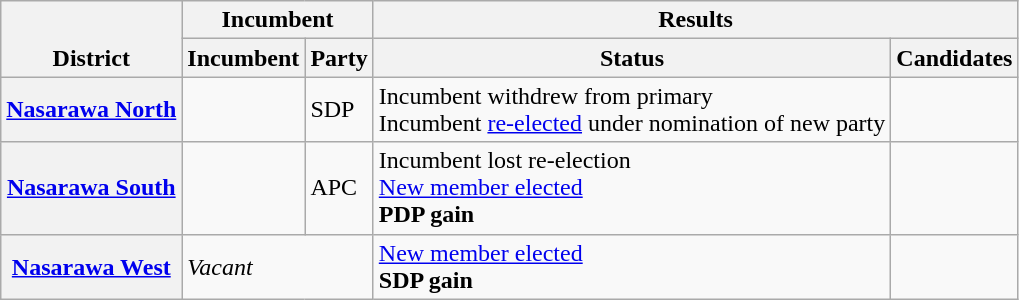<table class="wikitable sortable">
<tr valign=bottom>
<th rowspan=2>District</th>
<th colspan=2>Incumbent</th>
<th colspan=2>Results</th>
</tr>
<tr valign=bottom>
<th>Incumbent</th>
<th>Party</th>
<th>Status</th>
<th>Candidates</th>
</tr>
<tr>
<th><a href='#'>Nasarawa North</a></th>
<td></td>
<td>SDP</td>
<td>Incumbent withdrew from primary<br>Incumbent <a href='#'>re-elected</a> under nomination of new party</td>
<td nowrap></td>
</tr>
<tr>
<th><a href='#'>Nasarawa South</a></th>
<td></td>
<td>APC</td>
<td>Incumbent lost re-election<br><a href='#'>New member elected</a><br><strong>PDP gain</strong></td>
<td nowrap></td>
</tr>
<tr>
<th><a href='#'>Nasarawa West</a></th>
<td colspan=2><em>Vacant</em></td>
<td><a href='#'>New member elected</a><br><strong>SDP gain</strong></td>
<td nowrap></td>
</tr>
</table>
